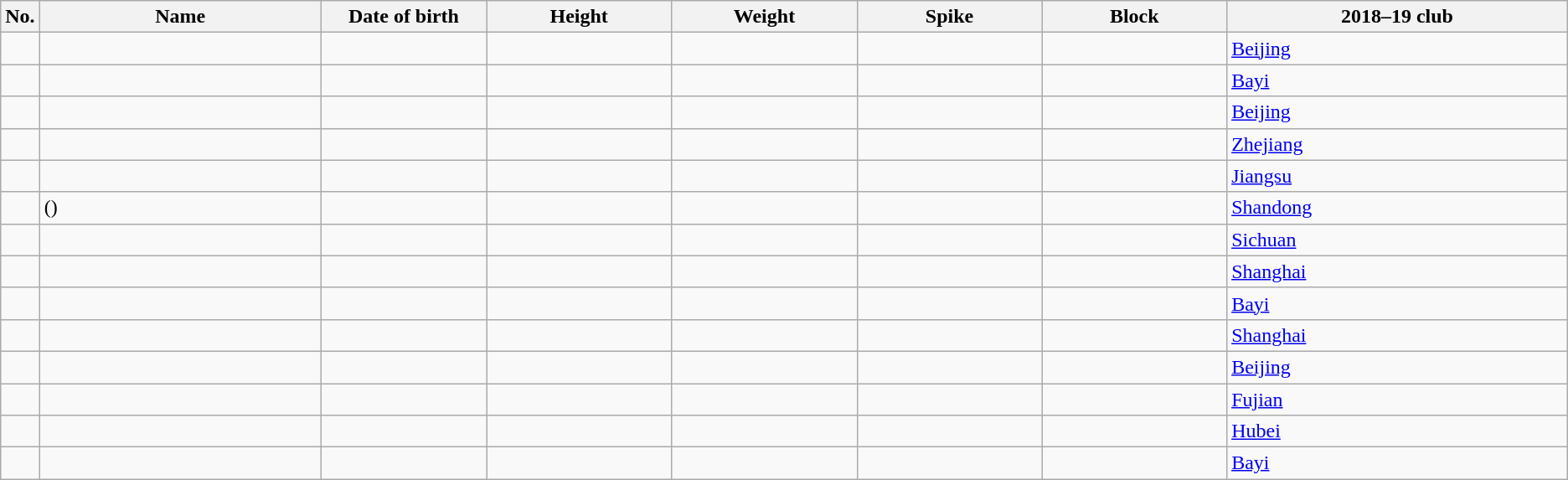<table class="wikitable sortable" style="font-size:100%; text-align:center">
<tr>
<th>No.</th>
<th style="width:14em">Name</th>
<th style="width:8em">Date of birth</th>
<th style="width:9em">Height</th>
<th style="width:9em">Weight</th>
<th style="width:9em">Spike</th>
<th style="width:9em">Block</th>
<th style="width:17em">2018–19 club</th>
</tr>
<tr>
<td></td>
<td style="text-align:left"></td>
<td style="text-align:right"></td>
<td></td>
<td></td>
<td></td>
<td></td>
<td style="text-align:left"> <a href='#'>Beijing</a></td>
</tr>
<tr>
<td></td>
<td style="text-align:left"></td>
<td style="text-align:right"></td>
<td></td>
<td></td>
<td></td>
<td></td>
<td style="text-align:left"> <a href='#'>Bayi</a></td>
</tr>
<tr>
<td></td>
<td style="text-align:left"></td>
<td style="text-align:right"></td>
<td></td>
<td></td>
<td></td>
<td></td>
<td style="text-align:left"> <a href='#'>Beijing</a></td>
</tr>
<tr>
<td></td>
<td style="text-align:left"></td>
<td style="text-align:right"></td>
<td></td>
<td></td>
<td></td>
<td></td>
<td style="text-align:left"> <a href='#'>Zhejiang</a></td>
</tr>
<tr>
<td></td>
<td style="text-align:left"></td>
<td style="text-align:right"></td>
<td></td>
<td></td>
<td></td>
<td></td>
<td style="text-align:left"> <a href='#'>Jiangsu</a></td>
</tr>
<tr>
<td></td>
<td style="text-align:left"> ()</td>
<td style="text-align:right"></td>
<td></td>
<td></td>
<td></td>
<td></td>
<td style="text-align:left"> <a href='#'>Shandong</a></td>
</tr>
<tr>
<td></td>
<td style="text-align:left"></td>
<td style="text-align:right"></td>
<td></td>
<td></td>
<td></td>
<td></td>
<td style="text-align:left"> <a href='#'>Sichuan</a></td>
</tr>
<tr>
<td></td>
<td style="text-align:left"></td>
<td style="text-align:right"></td>
<td></td>
<td></td>
<td></td>
<td></td>
<td style="text-align:left"> <a href='#'>Shanghai</a></td>
</tr>
<tr>
<td></td>
<td style="text-align:left"></td>
<td style="text-align:right"></td>
<td></td>
<td></td>
<td></td>
<td></td>
<td style="text-align:left"> <a href='#'>Bayi</a></td>
</tr>
<tr>
<td></td>
<td style="text-align:left"></td>
<td style="text-align:right"></td>
<td></td>
<td></td>
<td></td>
<td></td>
<td style="text-align:left"> <a href='#'>Shanghai</a></td>
</tr>
<tr>
<td></td>
<td style="text-align:left"></td>
<td style="text-align:right"></td>
<td></td>
<td></td>
<td></td>
<td></td>
<td style="text-align:left"> <a href='#'>Beijing</a></td>
</tr>
<tr>
<td></td>
<td style="text-align:left"></td>
<td style="text-align:right"></td>
<td></td>
<td></td>
<td></td>
<td></td>
<td style="text-align:left"> <a href='#'>Fujian</a></td>
</tr>
<tr>
<td></td>
<td style="text-align:left"></td>
<td style="text-align:right"></td>
<td></td>
<td></td>
<td></td>
<td></td>
<td style="text-align:left"> <a href='#'>Hubei</a></td>
</tr>
<tr>
<td></td>
<td style="text-align:left"></td>
<td style="text-align:right"></td>
<td></td>
<td></td>
<td></td>
<td></td>
<td style="text-align:left"> <a href='#'>Bayi</a></td>
</tr>
</table>
